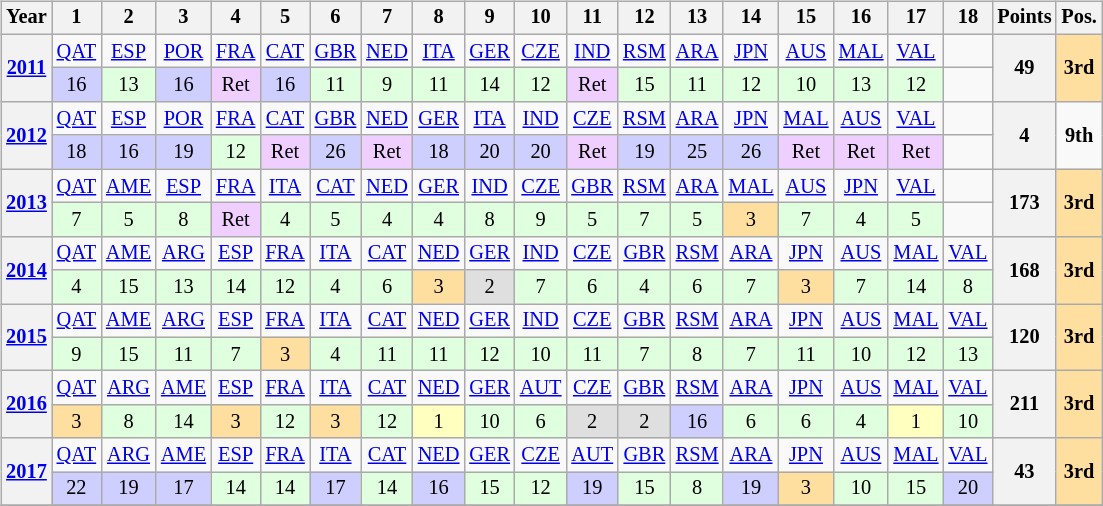<table>
<tr>
<td><br><table class="wikitable" style="font-size: 85%; text-align:center">
<tr valign="top">
<th scope="col">Year</th>
<th scope="col">1</th>
<th scope="col">2</th>
<th scope="col">3</th>
<th scope="col">4</th>
<th scope="col">5</th>
<th scope="col">6</th>
<th scope="col">7</th>
<th scope="col">8</th>
<th scope="col">9</th>
<th scope="col">10</th>
<th scope="col">11</th>
<th scope="col">12</th>
<th scope="col">13</th>
<th scope="col">14</th>
<th scope="col">15</th>
<th scope="col">16</th>
<th scope="col">17</th>
<th scope="col">18</th>
<th scope="col">Points</th>
<th scope="col">Pos.</th>
</tr>
<tr>
<th rowspan=2><a href='#'>2011</a></th>
<td><a href='#'>QAT</a></td>
<td><a href='#'>ESP</a></td>
<td><a href='#'>POR</a></td>
<td><a href='#'>FRA</a></td>
<td><a href='#'>CAT</a></td>
<td><a href='#'>GBR</a></td>
<td><a href='#'>NED</a></td>
<td><a href='#'>ITA</a></td>
<td><a href='#'>GER</a></td>
<td><a href='#'>CZE</a></td>
<td><a href='#'>IND</a></td>
<td><a href='#'>RSM</a></td>
<td><a href='#'>ARA</a></td>
<td><a href='#'>JPN</a></td>
<td><a href='#'>AUS</a></td>
<td><a href='#'>MAL</a></td>
<td><a href='#'>VAL</a></td>
<td></td>
<th rowspan=2>49</th>
<td rowspan=2 style="background:#ffdf9f;"><strong>3rd</strong></td>
</tr>
<tr>
<td style="background:#cfcfff;">16</td>
<td style="background:#dfffdf;">13</td>
<td style="background:#cfcfff;">16</td>
<td style="background:#efcfff;">Ret</td>
<td style="background:#cfcfff;">16</td>
<td style="background:#dfffdf;">11</td>
<td style="background:#dfffdf;">9</td>
<td style="background:#dfffdf;">11</td>
<td style="background:#dfffdf;">14</td>
<td style="background:#dfffdf;">12</td>
<td style="background:#efcfff;">Ret</td>
<td style="background:#dfffdf;">15</td>
<td style="background:#dfffdf;">11</td>
<td style="background:#dfffdf;">12</td>
<td style="background:#dfffdf;">10</td>
<td style="background:#dfffdf;">13</td>
<td style="background:#dfffdf;">12</td>
<td></td>
</tr>
<tr>
<th rowspan=2><a href='#'>2012</a></th>
<td><a href='#'>QAT</a></td>
<td><a href='#'>ESP</a></td>
<td><a href='#'>POR</a></td>
<td><a href='#'>FRA</a></td>
<td><a href='#'>CAT</a></td>
<td><a href='#'>GBR</a></td>
<td><a href='#'>NED</a></td>
<td><a href='#'>GER</a></td>
<td><a href='#'>ITA</a></td>
<td><a href='#'>IND</a></td>
<td><a href='#'>CZE</a></td>
<td><a href='#'>RSM</a></td>
<td><a href='#'>ARA</a></td>
<td><a href='#'>JPN</a></td>
<td><a href='#'>MAL</a></td>
<td><a href='#'>AUS</a></td>
<td><a href='#'>VAL</a></td>
<td></td>
<th rowspan=2>4</th>
<td rowspan=2><strong>9th</strong></td>
</tr>
<tr>
<td style="background:#cfcfff;">18</td>
<td style="background:#cfcfff;">16</td>
<td style="background:#cfcfff;">19</td>
<td style="background:#dfffdf;">12</td>
<td style="background:#efcfff;">Ret</td>
<td style="background:#cfcfff;">26</td>
<td style="background:#efcfff;">Ret</td>
<td style="background:#cfcfff;">18</td>
<td style="background:#cfcfff;">20</td>
<td style="background:#cfcfff;">20</td>
<td style="background:#efcfff;">Ret</td>
<td style="background:#cfcfff;">19</td>
<td style="background:#cfcfff;">25</td>
<td style="background:#cfcfff;">26</td>
<td style="background:#efcfff;">Ret</td>
<td style="background:#efcfff;">Ret</td>
<td style="background:#efcfff;">Ret</td>
</tr>
<tr>
<th rowspan=2><a href='#'>2013</a></th>
<td><a href='#'>QAT</a></td>
<td><a href='#'>AME</a></td>
<td><a href='#'>ESP</a></td>
<td><a href='#'>FRA</a></td>
<td><a href='#'>ITA</a></td>
<td><a href='#'>CAT</a></td>
<td><a href='#'>NED</a></td>
<td><a href='#'>GER</a></td>
<td><a href='#'>IND</a></td>
<td><a href='#'>CZE</a></td>
<td><a href='#'>GBR</a></td>
<td><a href='#'>RSM</a></td>
<td><a href='#'>ARA</a></td>
<td><a href='#'>MAL</a></td>
<td><a href='#'>AUS</a></td>
<td><a href='#'>JPN</a></td>
<td><a href='#'>VAL</a></td>
<td></td>
<th rowspan=2>173</th>
<td rowspan=2 style="background:#ffdf9f;"><strong>3rd</strong></td>
</tr>
<tr>
<td style="background:#dfffdf;">7</td>
<td style="background:#dfffdf;">5</td>
<td style="background:#dfffdf;">8</td>
<td style="background:#efcfff;">Ret</td>
<td style="background:#dfffdf;">4</td>
<td style="background:#dfffdf;">5</td>
<td style="background:#dfffdf;">4</td>
<td style="background:#dfffdf;">4</td>
<td style="background:#dfffdf;">8</td>
<td style="background:#dfffdf;">9</td>
<td style="background:#dfffdf;">5</td>
<td style="background:#dfffdf;">7</td>
<td style="background:#dfffdf;">5</td>
<td style="background:#ffdf9f;">3</td>
<td style="background:#dfffdf;">7</td>
<td style="background:#dfffdf;">4</td>
<td style="background:#dfffdf;">5</td>
<td></td>
</tr>
<tr>
<th rowspan=2><a href='#'>2014</a></th>
<td><a href='#'>QAT</a></td>
<td><a href='#'>AME</a></td>
<td><a href='#'>ARG</a></td>
<td><a href='#'>ESP</a></td>
<td><a href='#'>FRA</a></td>
<td><a href='#'>ITA</a></td>
<td><a href='#'>CAT</a></td>
<td><a href='#'>NED</a></td>
<td><a href='#'>GER</a></td>
<td><a href='#'>IND</a></td>
<td><a href='#'>CZE</a></td>
<td><a href='#'>GBR</a></td>
<td><a href='#'>RSM</a></td>
<td><a href='#'>ARA</a></td>
<td><a href='#'>JPN</a></td>
<td><a href='#'>AUS</a></td>
<td><a href='#'>MAL</a></td>
<td><a href='#'>VAL</a></td>
<th rowspan=2>168</th>
<td rowspan=2 style="background:#ffdf9f;"><strong>3rd</strong></td>
</tr>
<tr>
<td style="background:#dfffdf;">4</td>
<td style="background:#dfffdf;">15</td>
<td style="background:#dfffdf;">13</td>
<td style="background:#dfffdf;">14</td>
<td style="background:#dfffdf;">12</td>
<td style="background:#dfffdf;">4</td>
<td style="background:#dfffdf;">6</td>
<td style="background:#ffdf9f;">3</td>
<td style="background:#dfdfdf;">2</td>
<td style="background:#dfffdf;">7</td>
<td style="background:#dfffdf;">6</td>
<td style="background:#dfffdf;">4</td>
<td style="background:#dfffdf;">6</td>
<td style="background:#dfffdf;">7</td>
<td style="background:#ffdf9f;">3</td>
<td style="background:#dfffdf;">7</td>
<td style="background:#dfffdf;">14</td>
<td style="background:#dfffdf;">8</td>
</tr>
<tr>
<th rowspan=2><a href='#'>2015</a></th>
<td><a href='#'>QAT</a></td>
<td><a href='#'>AME</a></td>
<td><a href='#'>ARG</a></td>
<td><a href='#'>ESP</a></td>
<td><a href='#'>FRA</a></td>
<td><a href='#'>ITA</a></td>
<td><a href='#'>CAT</a></td>
<td><a href='#'>NED</a></td>
<td><a href='#'>GER</a></td>
<td><a href='#'>IND</a></td>
<td><a href='#'>CZE</a></td>
<td><a href='#'>GBR</a></td>
<td><a href='#'>RSM</a></td>
<td><a href='#'>ARA</a></td>
<td><a href='#'>JPN</a></td>
<td><a href='#'>AUS</a></td>
<td><a href='#'>MAL</a></td>
<td><a href='#'>VAL</a></td>
<th rowspan=2>120</th>
<td rowspan=2 style="background:#ffdf9f;"><strong>3rd</strong></td>
</tr>
<tr>
<td style="background:#dfffdf;">9</td>
<td style="background:#dfffdf;">15</td>
<td style="background:#dfffdf;">11</td>
<td style="background:#dfffdf;">7</td>
<td style="background:#ffdf9f;">3</td>
<td style="background:#dfffdf;">4</td>
<td style="background:#dfffdf;">11</td>
<td style="background:#dfffdf;">11</td>
<td style="background:#dfffdf;">12</td>
<td style="background:#dfffdf;">10</td>
<td style="background:#dfffdf;">11</td>
<td style="background:#dfffdf;">7</td>
<td style="background:#dfffdf;">8</td>
<td style="background:#dfffdf;">7</td>
<td style="background:#dfffdf;">11</td>
<td style="background:#dfffdf;">10</td>
<td style="background:#dfffdf;">12</td>
<td style="background:#dfffdf;">13</td>
</tr>
<tr>
<th rowspan=2><a href='#'>2016</a></th>
<td><a href='#'>QAT</a></td>
<td><a href='#'>ARG</a></td>
<td><a href='#'>AME</a></td>
<td><a href='#'>ESP</a></td>
<td><a href='#'>FRA</a></td>
<td><a href='#'>ITA</a></td>
<td><a href='#'>CAT</a></td>
<td><a href='#'>NED</a></td>
<td><a href='#'>GER</a></td>
<td><a href='#'>AUT</a></td>
<td><a href='#'>CZE</a></td>
<td><a href='#'>GBR</a></td>
<td><a href='#'>RSM</a></td>
<td><a href='#'>ARA</a></td>
<td><a href='#'>JPN</a></td>
<td><a href='#'>AUS</a></td>
<td><a href='#'>MAL</a></td>
<td><a href='#'>VAL</a></td>
<th rowspan=2>211</th>
<td rowspan=2 style="background:#ffdf9f;"><strong>3rd</strong></td>
</tr>
<tr>
<td style="background:#ffdf9f;">3</td>
<td style="background:#dfffdf;">8</td>
<td style="background:#dfffdf;">14</td>
<td style="background:#ffdf9f;">3</td>
<td style="background:#dfffdf;">12</td>
<td style="background:#ffdf9f;">3</td>
<td style="background:#dfffdf;">12</td>
<td style="background:#ffffbf;">1</td>
<td style="background:#dfffdf;">10</td>
<td style="background:#dfffdf;">6</td>
<td style="background:#dfdfdf;">2</td>
<td style="background:#dfdfdf;">2</td>
<td style="background:#cfcfff;">16</td>
<td style="background:#dfffdf;">6</td>
<td style="background:#dfffdf;">6</td>
<td style="background:#dfffdf;">4</td>
<td style="background:#ffffbf;">1</td>
<td style="background:#dfffdf;">10</td>
</tr>
<tr>
<th rowspan=2><a href='#'>2017</a></th>
<td><a href='#'>QAT</a></td>
<td><a href='#'>ARG</a></td>
<td><a href='#'>AME</a></td>
<td><a href='#'>ESP</a></td>
<td><a href='#'>FRA</a></td>
<td><a href='#'>ITA</a></td>
<td><a href='#'>CAT</a></td>
<td><a href='#'>NED</a></td>
<td><a href='#'>GER</a></td>
<td><a href='#'>CZE</a></td>
<td><a href='#'>AUT</a></td>
<td><a href='#'>GBR</a></td>
<td><a href='#'>RSM</a></td>
<td><a href='#'>ARA</a></td>
<td><a href='#'>JPN</a></td>
<td><a href='#'>AUS</a></td>
<td><a href='#'>MAL</a></td>
<td><a href='#'>VAL</a></td>
<th rowspan=2>43</th>
<td rowspan=2 style="background:#ffdf9f;"><strong>3rd</strong></td>
</tr>
<tr>
<td style="background:#cfcfff;">22</td>
<td style="background:#cfcfff;">19</td>
<td style="background:#cfcfff;">17</td>
<td style="background:#dfffdf;">14</td>
<td style="background:#dfffdf;">14</td>
<td style="background:#cfcfff;">17</td>
<td style="background:#dfffdf;">14</td>
<td style="background:#cfcfff;">16</td>
<td style="background:#dfffdf;">15</td>
<td style="background:#dfffdf;">12</td>
<td style="background:#cfcfff;">19</td>
<td style="background:#dfffdf;">15</td>
<td style="background:#dfffdf;">8</td>
<td style="background:#cfcfff;">19</td>
<td style="background:#ffdf9f;">3</td>
<td style="background:#dfffdf;">10</td>
<td style="background:#dfffdf;">15</td>
<td style="background:#cfcfff;">20</td>
</tr>
<tr>
</tr>
</table>
</td>
<td valign="top"><br></td>
</tr>
</table>
